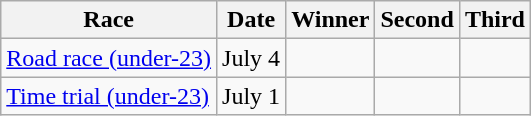<table class="wikitable">
<tr>
<th>Race</th>
<th>Date</th>
<th>Winner</th>
<th>Second</th>
<th>Third</th>
</tr>
<tr>
<td><a href='#'>Road race (under-23)</a></td>
<td>July 4</td>
<td></td>
<td></td>
<td></td>
</tr>
<tr>
<td><a href='#'>Time trial (under-23)</a></td>
<td>July 1</td>
<td></td>
<td></td>
<td></td>
</tr>
</table>
